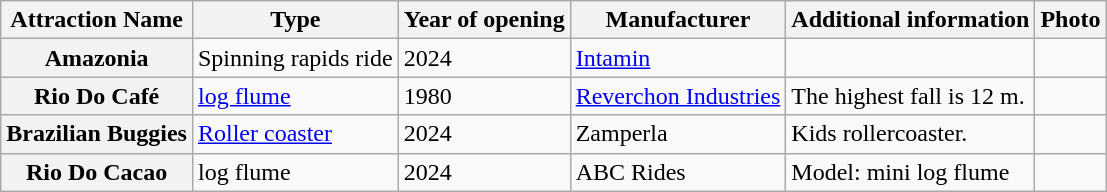<table class="wikitable sortable mw-collapsible">
<tr>
<th>Attraction Name</th>
<th>Type</th>
<th>Year of opening</th>
<th>Manufacturer</th>
<th>Additional information</th>
<th>Photo</th>
</tr>
<tr>
<th>Amazonia</th>
<td>Spinning rapids ride</td>
<td>2024</td>
<td><a href='#'>Intamin</a></td>
<td></td>
<td></td>
</tr>
<tr>
<th>Rio Do Café</th>
<td><a href='#'>log flume</a></td>
<td>1980</td>
<td><a href='#'>Reverchon Industries</a></td>
<td>The highest fall is 12 m.</td>
<td></td>
</tr>
<tr>
<th>Brazilian Buggies</th>
<td><a href='#'>Roller coaster</a></td>
<td>2024</td>
<td>Zamperla</td>
<td>Kids rollercoaster.</td>
<td></td>
</tr>
<tr>
<th>Rio Do Cacao</th>
<td>log flume</td>
<td>2024</td>
<td>ABC Rides</td>
<td>Model: mini log flume</td>
<td></td>
</tr>
</table>
